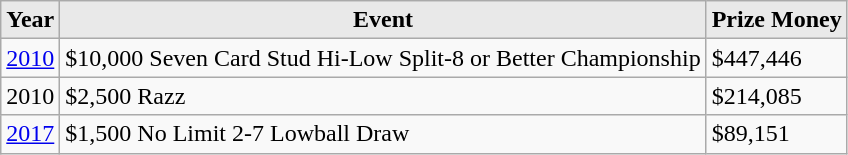<table class="wikitable">
<tr>
<th style="background: #E9E9E9;">Year</th>
<th style="background: #E9E9E9;">Event</th>
<th style="background: #E9E9E9;">Prize Money</th>
</tr>
<tr>
<td><a href='#'>2010</a></td>
<td>$10,000 Seven Card Stud Hi-Low Split-8 or Better Championship</td>
<td>$447,446</td>
</tr>
<tr>
<td>2010</td>
<td>$2,500 Razz</td>
<td>$214,085</td>
</tr>
<tr>
<td><a href='#'>2017</a></td>
<td>$1,500 No Limit 2-7 Lowball Draw</td>
<td>$89,151</td>
</tr>
</table>
